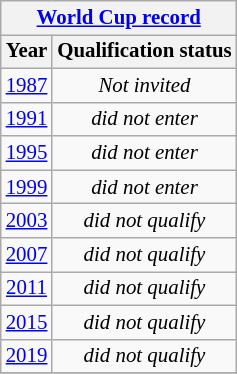<table class=wikitable style="text-align: center; font-size: 87%;">
<tr>
<th colspan=8><a href='#'>World Cup record</a></th>
</tr>
<tr>
<th>Year</th>
<th>Qualification status</th>
</tr>
<tr>
<td> <a href='#'>1987</a></td>
<td colspan=7><em>Not invited</em></td>
</tr>
<tr>
<td> <a href='#'>1991</a></td>
<td colspan=7><em>did not enter</em></td>
</tr>
<tr>
<td> <a href='#'>1995</a></td>
<td colspan=7><em>did not enter</em></td>
</tr>
<tr>
<td> <a href='#'>1999</a></td>
<td colspan=7><em>did not enter</em></td>
</tr>
<tr>
<td> <a href='#'>2003</a></td>
<td colspan=7><em>did not qualify</em></td>
</tr>
<tr>
<td> <a href='#'>2007</a></td>
<td colspan=7><em>did not qualify</em></td>
</tr>
<tr>
<td> <a href='#'>2011</a></td>
<td colspan=7><em>did not qualify</em></td>
</tr>
<tr>
<td> <a href='#'>2015</a></td>
<td colspan=7><em>did not qualify</em></td>
</tr>
<tr>
<td> <a href='#'>2019</a></td>
<td colspan=7><em>did not qualify</em></td>
</tr>
<tr>
</tr>
</table>
